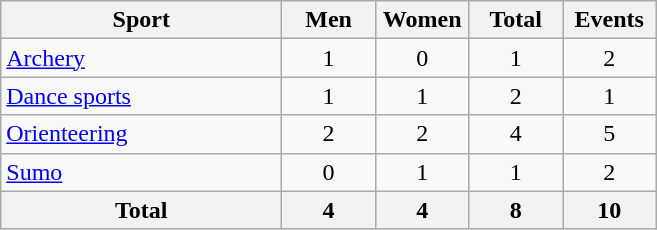<table class="wikitable sortable" style="text-align:center;">
<tr>
<th width=180>Sport</th>
<th width=55>Men</th>
<th width=55>Women</th>
<th width=55>Total</th>
<th width=55>Events</th>
</tr>
<tr>
<td align=left><a href='#'>Archery</a></td>
<td>1</td>
<td>0</td>
<td>1</td>
<td>2</td>
</tr>
<tr>
<td align=left><a href='#'>Dance sports</a></td>
<td>1</td>
<td>1</td>
<td>2</td>
<td>1</td>
</tr>
<tr>
<td align=left><a href='#'>Orienteering</a></td>
<td>2</td>
<td>2</td>
<td>4</td>
<td>5</td>
</tr>
<tr>
<td align=left><a href='#'>Sumo</a></td>
<td>0</td>
<td>1</td>
<td>1</td>
<td>2</td>
</tr>
<tr>
<th>Total</th>
<th>4</th>
<th>4</th>
<th>8</th>
<th>10</th>
</tr>
</table>
